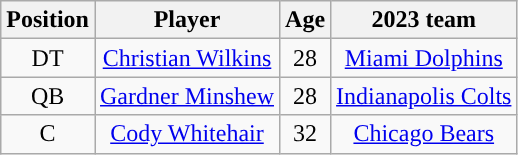<table class="wikitable" style="text-align:center">
<tr>
<th>Position</th>
<th>Player</th>
<th>Age</th>
<th>2023 team</th>
</tr>
<tr>
<td>DT</td>
<td><a href='#'>Christian Wilkins</a></td>
<td>28</td>
<td><a href='#'>Miami Dolphins</a></td>
</tr>
<tr>
<td>QB</td>
<td><a href='#'>Gardner Minshew</a></td>
<td>28</td>
<td><a href='#'>Indianapolis Colts</a></td>
</tr>
<tr>
<td>C</td>
<td><a href='#'>Cody Whitehair</a></td>
<td>32</td>
<td><a href='#'>Chicago Bears</a></td>
</tr>
</table>
